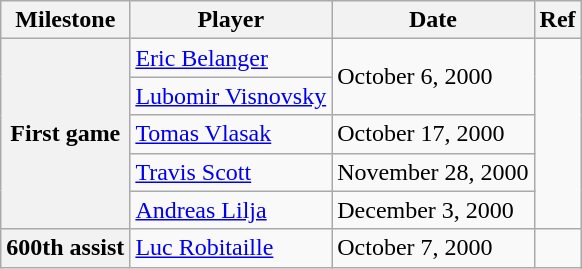<table class="wikitable">
<tr>
<th scope="col">Milestone</th>
<th scope="col">Player</th>
<th scope="col">Date</th>
<th scope="col">Ref</th>
</tr>
<tr>
<th rowspan=5>First game</th>
<td><a href='#'>Eric Belanger</a></td>
<td rowspan=2>October 6, 2000</td>
<td rowspan=5></td>
</tr>
<tr>
<td><a href='#'>Lubomir Visnovsky</a></td>
</tr>
<tr>
<td><a href='#'>Tomas Vlasak</a></td>
<td>October 17, 2000</td>
</tr>
<tr>
<td><a href='#'>Travis Scott</a></td>
<td>November 28, 2000</td>
</tr>
<tr>
<td><a href='#'>Andreas Lilja</a></td>
<td>December 3, 2000</td>
</tr>
<tr>
<th>600th assist</th>
<td><a href='#'>Luc Robitaille</a></td>
<td>October 7, 2000</td>
<td></td>
</tr>
</table>
